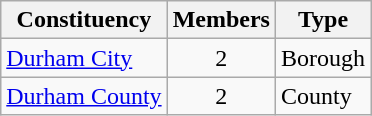<table class="wikitable sortable">
<tr>
<th>Constituency</th>
<th>Members</th>
<th>Type</th>
</tr>
<tr>
<td><a href='#'>Durham City</a></td>
<td align="center">2</td>
<td>Borough</td>
</tr>
<tr>
<td><a href='#'>Durham County</a></td>
<td align="center">2</td>
<td>County</td>
</tr>
</table>
